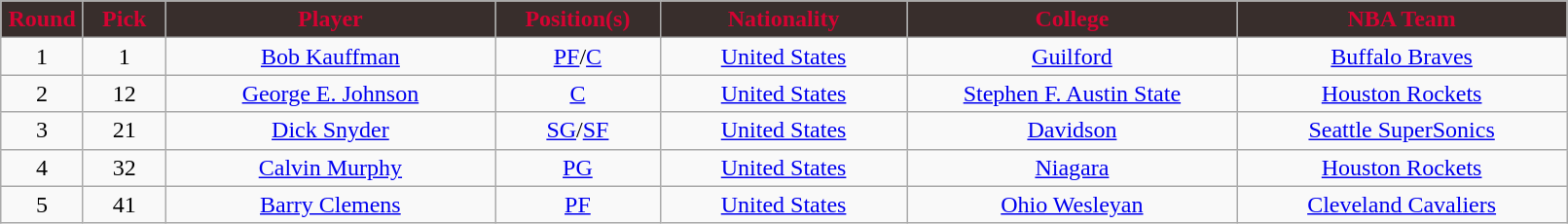<table class="wikitable sortable sortable">
<tr>
<th style="background:#382E2C; color:#D40332" width="5%">Round</th>
<th style="background:#382E2C; color:#D40332" width="5%">Pick</th>
<th style="background:#382E2C; color:#D40332" width="20%">Player</th>
<th style="background:#382E2C; color:#D40332" width="10%">Position(s)</th>
<th style="background:#382E2C; color:#D40332" width="15%">Nationality</th>
<th style="background:#382E2C; color:#D40332" width="20%">College</th>
<th style="background:#382E2C; color:#D40332" width="20%">NBA Team</th>
</tr>
<tr style="text-align: center">
<td>1</td>
<td>1</td>
<td><a href='#'>Bob Kauffman</a></td>
<td><a href='#'>PF</a>/<a href='#'>C</a></td>
<td> <a href='#'>United States</a></td>
<td><a href='#'>Guilford</a></td>
<td><a href='#'>Buffalo Braves</a></td>
</tr>
<tr style="text-align: center">
<td>2</td>
<td>12</td>
<td><a href='#'>George E. Johnson</a></td>
<td><a href='#'>C</a></td>
<td> <a href='#'>United States</a></td>
<td><a href='#'>Stephen F. Austin State</a></td>
<td><a href='#'>Houston Rockets</a></td>
</tr>
<tr style="text-align: center">
<td>3</td>
<td>21</td>
<td><a href='#'>Dick Snyder</a></td>
<td><a href='#'>SG</a>/<a href='#'>SF</a></td>
<td> <a href='#'>United States</a></td>
<td><a href='#'>Davidson</a></td>
<td><a href='#'>Seattle SuperSonics</a></td>
</tr>
<tr style="text-align: center">
<td>4</td>
<td>32</td>
<td><a href='#'>Calvin Murphy</a></td>
<td><a href='#'>PG</a></td>
<td> <a href='#'>United States</a></td>
<td><a href='#'>Niagara</a></td>
<td><a href='#'>Houston Rockets</a></td>
</tr>
<tr style="text-align: center">
<td>5</td>
<td>41</td>
<td><a href='#'>Barry Clemens</a></td>
<td><a href='#'>PF</a></td>
<td> <a href='#'>United States</a></td>
<td><a href='#'>Ohio Wesleyan</a></td>
<td><a href='#'>Cleveland Cavaliers</a></td>
</tr>
</table>
